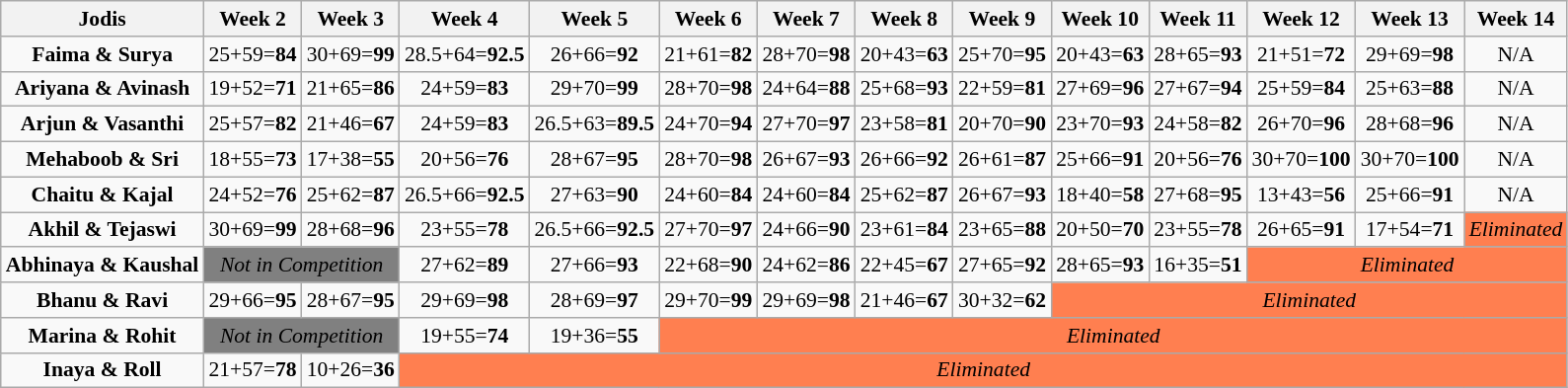<table class="wikitable mw-collapsible mw-collapsed" style="text-align:center; font-size:90%;">
<tr>
<th>Jodis</th>
<th>Week 2</th>
<th>Week 3</th>
<th>Week 4</th>
<th>Week 5</th>
<th>Week 6</th>
<th>Week 7</th>
<th>Week 8</th>
<th>Week 9</th>
<th>Week 10</th>
<th>Week 11</th>
<th>Week 12</th>
<th>Week 13</th>
<th>Week 14</th>
</tr>
<tr>
<td><strong>Faima & Surya</strong></td>
<td>25+59=<strong>84</strong></td>
<td>30+69=<strong>99</strong></td>
<td>28.5+64=<strong>92.5</strong></td>
<td>26+66=<strong>92</strong></td>
<td>21+61=<strong>82</strong></td>
<td>28+70=<strong>98</strong></td>
<td>20+43=<strong>63</strong></td>
<td>25+70=<strong>95</strong></td>
<td>20+43=<strong>63</strong></td>
<td>28+65=<strong>93</strong></td>
<td>21+51=<strong>72</strong></td>
<td>29+69=<strong>98</strong></td>
<td>N/A</td>
</tr>
<tr>
<td><strong>Ariyana & Avinash</strong></td>
<td>19+52=<strong>71</strong></td>
<td>21+65=<strong>86</strong></td>
<td>24+59=<strong>83</strong></td>
<td>29+70=<strong>99</strong></td>
<td>28+70=<strong>98</strong></td>
<td>24+64=<strong>88</strong></td>
<td>25+68=<strong>93</strong></td>
<td>22+59=<strong>81</strong></td>
<td>27+69=<strong>96</strong></td>
<td>27+67=<strong>94</strong></td>
<td>25+59=<strong>84</strong></td>
<td>25+63=<strong>88</strong></td>
<td>N/A</td>
</tr>
<tr>
<td><strong>Arjun & Vasanthi</strong></td>
<td>25+57=<strong>82</strong></td>
<td>21+46=<strong>67</strong></td>
<td>24+59=<strong>83</strong></td>
<td>26.5+63=<strong>89.5</strong></td>
<td>24+70=<strong>94</strong></td>
<td>27+70=<strong>97</strong></td>
<td>23+58=<strong>81</strong></td>
<td>20+70=<strong>90</strong></td>
<td>23+70=<strong>93</strong></td>
<td>24+58=<strong>82</strong></td>
<td>26+70=<strong>96</strong></td>
<td>28+68=<strong>96</strong></td>
<td>N/A</td>
</tr>
<tr>
<td><strong>Mehaboob & Sri</strong></td>
<td>18+55=<strong>73</strong></td>
<td>17+38=<strong>55</strong></td>
<td>20+56=<strong>76</strong></td>
<td>28+67=<strong>95</strong></td>
<td>28+70=<strong>98</strong></td>
<td>26+67=<strong>93</strong></td>
<td>26+66=<strong>92</strong></td>
<td>26+61=<strong>87</strong></td>
<td>25+66=<strong>91</strong></td>
<td>20+56=<strong>76</strong></td>
<td>30+70=<strong>100</strong></td>
<td>30+70=<strong>100</strong></td>
<td>N/A</td>
</tr>
<tr>
<td><strong>Chaitu & Kajal</strong></td>
<td>24+52=<strong>76</strong></td>
<td>25+62=<strong>87</strong></td>
<td>26.5+66=<strong>92.5</strong></td>
<td>27+63=<strong>90</strong></td>
<td>24+60=<strong>84</strong></td>
<td>24+60=<strong>84</strong></td>
<td>25+62=<strong>87</strong></td>
<td>26+67=<strong>93</strong></td>
<td>18+40=<strong>58</strong></td>
<td>27+68=<strong>95</strong></td>
<td>13+43=<strong>56</strong></td>
<td>25+66=<strong>91</strong></td>
<td>N/A</td>
</tr>
<tr>
<td><strong>Akhil & Tejaswi</strong></td>
<td>30+69=<strong>99</strong></td>
<td>28+68=<strong>96</strong></td>
<td>23+55=<strong>78</strong></td>
<td>26.5+66=<strong>92.5</strong></td>
<td>27+70=<strong>97</strong></td>
<td>24+66=<strong>90</strong></td>
<td>23+61=<strong>84</strong></td>
<td>23+65=<strong>88</strong></td>
<td>20+50=<strong>70</strong></td>
<td>23+55=<strong>78</strong></td>
<td>26+65=<strong>91</strong></td>
<td>17+54=<strong>71</strong></td>
<td bgcolor="coral"><em>Eliminated</em></td>
</tr>
<tr>
<td><strong>Abhinaya & Kaushal</strong></td>
<td colspan="2" bgcolor="grey"><em>Not in Competition</em></td>
<td>27+62=<strong>89</strong></td>
<td>27+66=<strong>93</strong></td>
<td>22+68=<strong>90</strong></td>
<td>24+62=<strong>86</strong></td>
<td>22+45=<strong>67</strong></td>
<td>27+65=<strong>92</strong></td>
<td>28+65=<strong>93</strong></td>
<td>16+35=<strong>51</strong></td>
<td colspan="3" bgcolor="coral"><em>Eliminated</em></td>
</tr>
<tr>
<td><strong>Bhanu & Ravi</strong></td>
<td>29+66=<strong>95</strong></td>
<td>28+67=<strong>95</strong></td>
<td>29+69=<strong>98</strong></td>
<td>28+69=<strong>97</strong></td>
<td>29+70=<strong>99</strong></td>
<td>29+69=<strong>98</strong></td>
<td>21+46=<strong>67</strong></td>
<td>30+32=<strong>62</strong></td>
<td colspan="5" bgcolor="coral"><em>Eliminated</em></td>
</tr>
<tr>
<td><strong>Marina & Rohit</strong></td>
<td colspan="2" bgcolor="grey"><em>Not in Competition</em></td>
<td>19+55=<strong>74</strong></td>
<td>19+36=<strong>55</strong></td>
<td colspan="9" bgcolor="coral"><em>Eliminated</em></td>
</tr>
<tr>
<td><strong>Inaya & Roll</strong></td>
<td>21+57=<strong>78</strong></td>
<td>10+26=<strong>36</strong></td>
<td colspan="11" bgcolor="coral"><em>Eliminated</em></td>
</tr>
</table>
